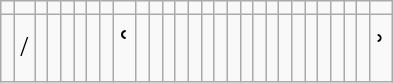<table class="wikitable" style="line-height:180%;font-size:larger">
<tr>
<td></td>
<td></td>
<td></td>
<td></td>
<td></td>
<td></td>
<td></td>
<td></td>
<td></td>
<td></td>
<td></td>
<td></td>
<td></td>
<td></td>
<td></td>
<td></td>
<td></td>
<td></td>
<td></td>
<td></td>
<td></td>
<td></td>
<td></td>
<td></td>
<td></td>
<td></td>
<td></td>
<td></td>
</tr>
<tr>
<td></td>
<td>/</td>
<td></td>
<td></td>
<td></td>
<td></td>
<td></td>
<td></td>
<td><big>ʿ</big></td>
<td></td>
<td></td>
<td></td>
<td></td>
<td></td>
<td></td>
<td></td>
<td></td>
<td></td>
<td></td>
<td></td>
<td></td>
<td></td>
<td></td>
<td></td>
<td></td>
<td></td>
<td></td>
<td>ʾ</td>
</tr>
</table>
